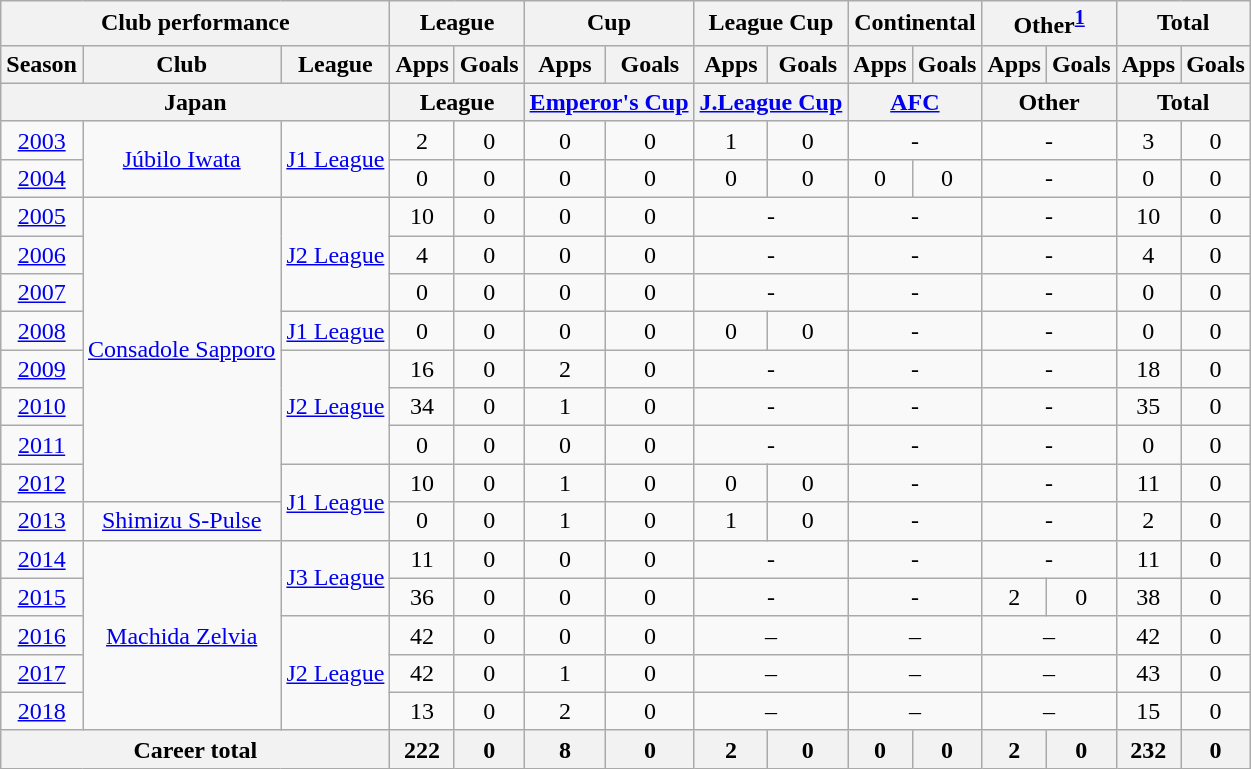<table class="wikitable" style="text-align:center">
<tr>
<th colspan=3>Club performance</th>
<th colspan=2>League</th>
<th colspan=2>Cup</th>
<th colspan=2>League Cup</th>
<th colspan=2>Continental</th>
<th colspan="2">Other<sup><a href='#'>1</a></sup></th>
<th colspan=2>Total</th>
</tr>
<tr>
<th>Season</th>
<th>Club</th>
<th>League</th>
<th>Apps</th>
<th>Goals</th>
<th>Apps</th>
<th>Goals</th>
<th>Apps</th>
<th>Goals</th>
<th>Apps</th>
<th>Goals</th>
<th>Apps</th>
<th>Goals</th>
<th>Apps</th>
<th>Goals</th>
</tr>
<tr>
<th colspan=3>Japan</th>
<th colspan=2>League</th>
<th colspan=2><a href='#'>Emperor's Cup</a></th>
<th colspan=2><a href='#'>J.League Cup</a></th>
<th colspan=2><a href='#'>AFC</a></th>
<th colspan=2>Other</th>
<th colspan=2>Total</th>
</tr>
<tr>
<td><a href='#'>2003</a></td>
<td rowspan="2"><a href='#'>Júbilo Iwata</a></td>
<td rowspan="2"><a href='#'>J1 League</a></td>
<td>2</td>
<td>0</td>
<td>0</td>
<td>0</td>
<td>1</td>
<td>0</td>
<td colspan="2">-</td>
<td colspan="2">-</td>
<td>3</td>
<td>0</td>
</tr>
<tr>
<td><a href='#'>2004</a></td>
<td>0</td>
<td>0</td>
<td>0</td>
<td>0</td>
<td>0</td>
<td>0</td>
<td>0</td>
<td>0</td>
<td colspan="2">-</td>
<td>0</td>
<td>0</td>
</tr>
<tr>
<td><a href='#'>2005</a></td>
<td rowspan="8"><a href='#'>Consadole Sapporo</a></td>
<td rowspan="3"><a href='#'>J2 League</a></td>
<td>10</td>
<td>0</td>
<td>0</td>
<td>0</td>
<td colspan="2">-</td>
<td colspan="2">-</td>
<td colspan="2">-</td>
<td>10</td>
<td>0</td>
</tr>
<tr>
<td><a href='#'>2006</a></td>
<td>4</td>
<td>0</td>
<td>0</td>
<td>0</td>
<td colspan="2">-</td>
<td colspan="2">-</td>
<td colspan="2">-</td>
<td>4</td>
<td>0</td>
</tr>
<tr>
<td><a href='#'>2007</a></td>
<td>0</td>
<td>0</td>
<td>0</td>
<td>0</td>
<td colspan="2">-</td>
<td colspan="2">-</td>
<td colspan="2">-</td>
<td>0</td>
<td>0</td>
</tr>
<tr>
<td><a href='#'>2008</a></td>
<td><a href='#'>J1 League</a></td>
<td>0</td>
<td>0</td>
<td>0</td>
<td>0</td>
<td>0</td>
<td>0</td>
<td colspan="2">-</td>
<td colspan="2">-</td>
<td>0</td>
<td>0</td>
</tr>
<tr>
<td><a href='#'>2009</a></td>
<td rowspan="3"><a href='#'>J2 League</a></td>
<td>16</td>
<td>0</td>
<td>2</td>
<td>0</td>
<td colspan="2">-</td>
<td colspan="2">-</td>
<td colspan="2">-</td>
<td>18</td>
<td>0</td>
</tr>
<tr>
<td><a href='#'>2010</a></td>
<td>34</td>
<td>0</td>
<td>1</td>
<td>0</td>
<td colspan="2">-</td>
<td colspan="2">-</td>
<td colspan="2">-</td>
<td>35</td>
<td>0</td>
</tr>
<tr>
<td><a href='#'>2011</a></td>
<td>0</td>
<td>0</td>
<td>0</td>
<td>0</td>
<td colspan="2">-</td>
<td colspan="2">-</td>
<td colspan="2">-</td>
<td>0</td>
<td>0</td>
</tr>
<tr>
<td><a href='#'>2012</a></td>
<td rowspan="2"><a href='#'>J1 League</a></td>
<td>10</td>
<td>0</td>
<td>1</td>
<td>0</td>
<td>0</td>
<td>0</td>
<td colspan="2">-</td>
<td colspan="2">-</td>
<td>11</td>
<td>0</td>
</tr>
<tr>
<td><a href='#'>2013</a></td>
<td><a href='#'>Shimizu S-Pulse</a></td>
<td>0</td>
<td>0</td>
<td>1</td>
<td>0</td>
<td>1</td>
<td>0</td>
<td colspan="2">-</td>
<td colspan="2">-</td>
<td>2</td>
<td>0</td>
</tr>
<tr>
<td><a href='#'>2014</a></td>
<td rowspan="5"><a href='#'>Machida Zelvia</a></td>
<td rowspan="2"><a href='#'>J3 League</a></td>
<td>11</td>
<td>0</td>
<td>0</td>
<td>0</td>
<td colspan="2">-</td>
<td colspan="2">-</td>
<td colspan="2">-</td>
<td>11</td>
<td>0</td>
</tr>
<tr>
<td><a href='#'>2015</a></td>
<td>36</td>
<td>0</td>
<td>0</td>
<td>0</td>
<td colspan="2">-</td>
<td colspan="2">-</td>
<td>2</td>
<td>0</td>
<td>38</td>
<td>0</td>
</tr>
<tr>
<td><a href='#'>2016</a></td>
<td rowspan="3"><a href='#'>J2 League</a></td>
<td>42</td>
<td>0</td>
<td>0</td>
<td>0</td>
<td colspan="2">–</td>
<td colspan="2">–</td>
<td colspan="2">–</td>
<td>42</td>
<td>0</td>
</tr>
<tr>
<td><a href='#'>2017</a></td>
<td>42</td>
<td>0</td>
<td>1</td>
<td>0</td>
<td colspan="2">–</td>
<td colspan="2">–</td>
<td colspan="2">–</td>
<td>43</td>
<td>0</td>
</tr>
<tr>
<td><a href='#'>2018</a></td>
<td>13</td>
<td>0</td>
<td>2</td>
<td>0</td>
<td colspan="2">–</td>
<td colspan="2">–</td>
<td colspan="2">–</td>
<td>15</td>
<td>0</td>
</tr>
<tr>
<th colspan=3>Career total</th>
<th>222</th>
<th>0</th>
<th>8</th>
<th>0</th>
<th>2</th>
<th>0</th>
<th>0</th>
<th>0</th>
<th>2</th>
<th>0</th>
<th>232</th>
<th>0</th>
</tr>
</table>
